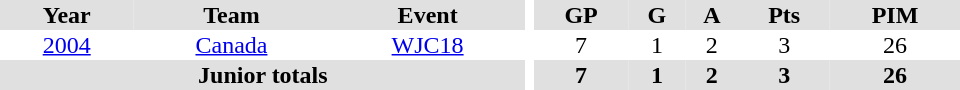<table border="0" cellpadding="1" cellspacing="0" ID="Table3" style="text-align:center; width:40em">
<tr bgcolor="#e0e0e0">
<th>Year</th>
<th>Team</th>
<th>Event</th>
<th rowspan="102" bgcolor="#ffffff"></th>
<th>GP</th>
<th>G</th>
<th>A</th>
<th>Pts</th>
<th>PIM</th>
</tr>
<tr>
<td><a href='#'>2004</a></td>
<td><a href='#'>Canada</a></td>
<td><a href='#'>WJC18</a></td>
<td>7</td>
<td>1</td>
<td>2</td>
<td>3</td>
<td>26</td>
</tr>
<tr bgcolor="#e0e0e0">
<th colspan="3">Junior totals</th>
<th>7</th>
<th>1</th>
<th>2</th>
<th>3</th>
<th>26</th>
</tr>
</table>
